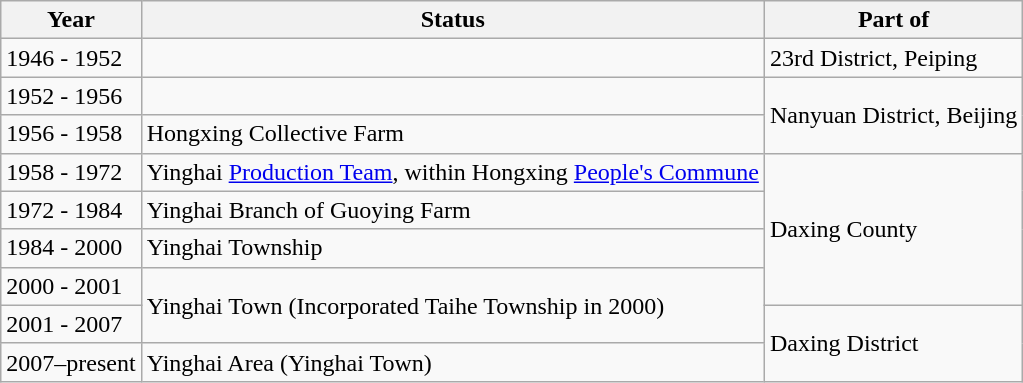<table class="wikitable">
<tr>
<th>Year</th>
<th>Status</th>
<th>Part of</th>
</tr>
<tr>
<td>1946 - 1952</td>
<td></td>
<td>23rd District, Peiping</td>
</tr>
<tr>
<td>1952 - 1956</td>
<td></td>
<td rowspan="2">Nanyuan District, Beijing</td>
</tr>
<tr>
<td>1956 - 1958</td>
<td>Hongxing Collective Farm</td>
</tr>
<tr>
<td>1958 - 1972</td>
<td>Yinghai <a href='#'>Production Team</a>, within Hongxing <a href='#'>People's Commune</a></td>
<td rowspan="4">Daxing County</td>
</tr>
<tr>
<td>1972 - 1984</td>
<td>Yinghai Branch of Guoying Farm</td>
</tr>
<tr>
<td>1984 - 2000</td>
<td>Yinghai Township</td>
</tr>
<tr>
<td>2000 - 2001</td>
<td rowspan="2">Yinghai Town (Incorporated Taihe Township in 2000)</td>
</tr>
<tr>
<td>2001 - 2007</td>
<td rowspan="2">Daxing District</td>
</tr>
<tr>
<td>2007–present</td>
<td>Yinghai Area (Yinghai Town)</td>
</tr>
</table>
